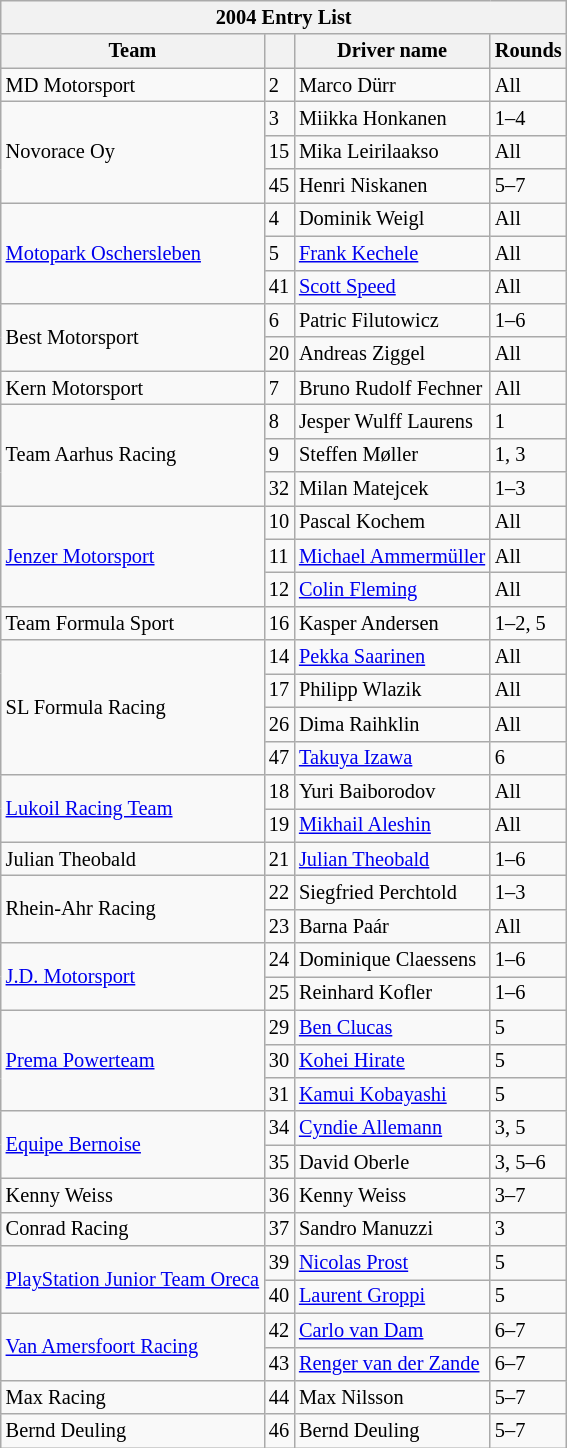<table class="wikitable" style="font-size: 85%;">
<tr>
<th colspan=4>2004 Entry List</th>
</tr>
<tr>
<th>Team</th>
<th></th>
<th>Driver name</th>
<th>Rounds</th>
</tr>
<tr>
<td> MD Motorsport</td>
<td>2</td>
<td> Marco Dürr</td>
<td>All</td>
</tr>
<tr>
<td rowspan=3> Novorace Oy</td>
<td>3</td>
<td> Miikka Honkanen</td>
<td>1–4</td>
</tr>
<tr>
<td>15</td>
<td> Mika Leirilaakso</td>
<td>All</td>
</tr>
<tr>
<td>45</td>
<td> Henri Niskanen</td>
<td>5–7</td>
</tr>
<tr>
<td rowspan=3> <a href='#'>Motopark Oschersleben</a></td>
<td>4</td>
<td> Dominik Weigl</td>
<td>All</td>
</tr>
<tr>
<td>5</td>
<td> <a href='#'>Frank Kechele</a></td>
<td>All</td>
</tr>
<tr>
<td>41</td>
<td> <a href='#'>Scott Speed</a></td>
<td>All</td>
</tr>
<tr>
<td rowspan=2> Best Motorsport</td>
<td>6</td>
<td> Patric Filutowicz</td>
<td>1–6</td>
</tr>
<tr>
<td>20</td>
<td> Andreas Ziggel</td>
<td>All</td>
</tr>
<tr>
<td> Kern Motorsport</td>
<td>7</td>
<td> Bruno Rudolf Fechner</td>
<td>All</td>
</tr>
<tr>
<td rowspan=3> Team Aarhus Racing</td>
<td>8</td>
<td> Jesper Wulff Laurens</td>
<td>1</td>
</tr>
<tr>
<td>9</td>
<td> Steffen Møller</td>
<td>1, 3</td>
</tr>
<tr>
<td>32</td>
<td> Milan Matejcek</td>
<td>1–3</td>
</tr>
<tr>
<td rowspan=3> <a href='#'>Jenzer Motorsport</a></td>
<td>10</td>
<td> Pascal Kochem</td>
<td>All</td>
</tr>
<tr>
<td>11</td>
<td> <a href='#'>Michael Ammermüller</a></td>
<td>All</td>
</tr>
<tr>
<td>12</td>
<td> <a href='#'>Colin Fleming</a></td>
<td>All</td>
</tr>
<tr>
<td> Team Formula Sport</td>
<td>16</td>
<td> Kasper Andersen</td>
<td>1–2, 5</td>
</tr>
<tr>
<td rowspan=4> SL Formula Racing</td>
<td>14</td>
<td> <a href='#'>Pekka Saarinen</a></td>
<td>All</td>
</tr>
<tr>
<td>17</td>
<td> Philipp Wlazik</td>
<td>All</td>
</tr>
<tr>
<td>26</td>
<td> Dima Raihklin</td>
<td>All</td>
</tr>
<tr>
<td>47</td>
<td> <a href='#'>Takuya Izawa</a></td>
<td>6</td>
</tr>
<tr>
<td rowspan=2> <a href='#'>Lukoil Racing Team</a></td>
<td>18</td>
<td> Yuri Baiborodov</td>
<td>All</td>
</tr>
<tr>
<td>19</td>
<td> <a href='#'>Mikhail Aleshin</a></td>
<td>All</td>
</tr>
<tr>
<td> Julian Theobald</td>
<td>21</td>
<td> <a href='#'>Julian Theobald</a></td>
<td>1–6</td>
</tr>
<tr>
<td rowspan=2> Rhein-Ahr Racing</td>
<td>22</td>
<td> Siegfried Perchtold</td>
<td>1–3</td>
</tr>
<tr>
<td>23</td>
<td> Barna Paár</td>
<td>All</td>
</tr>
<tr>
<td rowspan=2> <a href='#'>J.D. Motorsport</a></td>
<td>24</td>
<td> Dominique Claessens</td>
<td>1–6</td>
</tr>
<tr>
<td>25</td>
<td> Reinhard Kofler</td>
<td>1–6</td>
</tr>
<tr>
<td rowspan=3> <a href='#'>Prema Powerteam</a></td>
<td>29</td>
<td> <a href='#'>Ben Clucas</a></td>
<td>5</td>
</tr>
<tr>
<td>30</td>
<td> <a href='#'>Kohei Hirate</a></td>
<td>5</td>
</tr>
<tr>
<td>31</td>
<td> <a href='#'>Kamui Kobayashi</a></td>
<td>5</td>
</tr>
<tr>
<td rowspan=2> <a href='#'>Equipe Bernoise</a></td>
<td>34</td>
<td> <a href='#'>Cyndie Allemann</a></td>
<td>3, 5</td>
</tr>
<tr>
<td>35</td>
<td> David Oberle</td>
<td>3, 5–6</td>
</tr>
<tr>
<td> Kenny Weiss</td>
<td>36</td>
<td> Kenny Weiss</td>
<td>3–7</td>
</tr>
<tr>
<td> Conrad Racing</td>
<td>37</td>
<td> Sandro Manuzzi</td>
<td>3</td>
</tr>
<tr>
<td rowspan=2> <a href='#'>PlayStation Junior Team Oreca</a></td>
<td>39</td>
<td> <a href='#'>Nicolas Prost</a></td>
<td>5</td>
</tr>
<tr>
<td>40</td>
<td> <a href='#'>Laurent Groppi</a></td>
<td>5</td>
</tr>
<tr>
<td rowspan=2> <a href='#'>Van Amersfoort Racing</a></td>
<td>42</td>
<td> <a href='#'>Carlo van Dam</a></td>
<td>6–7</td>
</tr>
<tr>
<td>43</td>
<td> <a href='#'>Renger van der Zande</a></td>
<td>6–7</td>
</tr>
<tr>
<td> Max Racing</td>
<td>44</td>
<td> Max Nilsson</td>
<td>5–7</td>
</tr>
<tr>
<td> Bernd Deuling</td>
<td>46</td>
<td> Bernd Deuling</td>
<td>5–7</td>
</tr>
</table>
